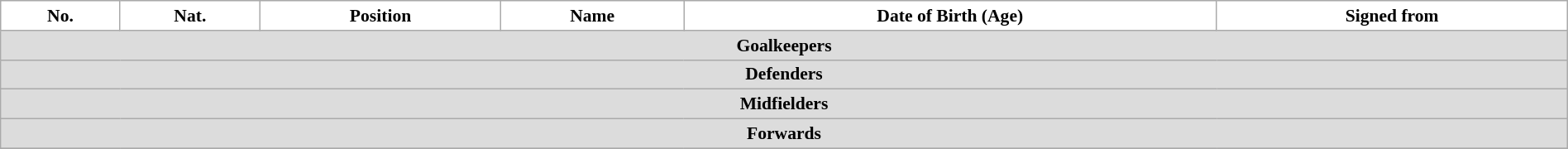<table class="wikitable" style="text-align:center; font-size:90%; width:100%">
<tr>
<th style="background:white; color:black; text-align:center;">No.</th>
<th style="background:white; color:black; text-align:center;">Nat.</th>
<th style="background:white; color:black; text-align:center;">Position</th>
<th style="background:white; color:black; text-align:center;">Name</th>
<th style="background:white; color:black; text-align:center;">Date of Birth (Age)</th>
<th style="background:white; color:black; text-align:center;">Signed from</th>
</tr>
<tr>
<th colspan=10 style="background:#DCDCDC; text-align:center;">Goalkeepers</th>
</tr>
<tr>
<th colspan=10 style="background:#DCDCDC; text-align:center;">Defenders</th>
</tr>
<tr>
<th colspan=10 style="background:#DCDCDC; text-align:center;">Midfielders</th>
</tr>
<tr>
<th colspan=10 style="background:#DCDCDC; text-align:center;">Forwards</th>
</tr>
<tr>
</tr>
</table>
